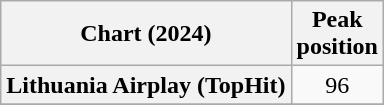<table class="wikitable plainrowheaders" style="text-align:center">
<tr>
<th scope="col">Chart (2024)</th>
<th scope="col">Peak<br>position</th>
</tr>
<tr>
<th scope="row">Lithuania Airplay (TopHit)</th>
<td>96</td>
</tr>
<tr>
</tr>
</table>
